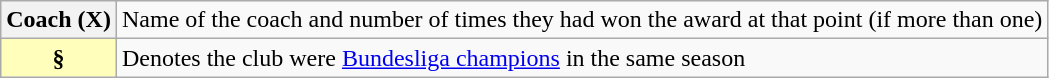<table class="wikitable plainrowheaders">
<tr>
<th scope="row"><strong>Coach (X)</strong></th>
<td>Name of the coach and number of times they had won the award at that point (if more than one)</td>
</tr>
<tr>
<th scope="row" style="text-align:center; background:#ffb">§</th>
<td>Denotes the club were <a href='#'>Bundesliga champions</a> in the same season</td>
</tr>
</table>
